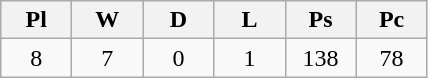<table class="wikitable"  style="text-align:center" width="">
<tr>
<th width=40px>Pl</th>
<th width=40px>W</th>
<th width=40px>D</th>
<th width=40px>L</th>
<th width=40px>Ps</th>
<th width=40px>Pc</th>
</tr>
<tr>
<td>8</td>
<td>7</td>
<td>0</td>
<td>1</td>
<td>138</td>
<td>78</td>
</tr>
</table>
